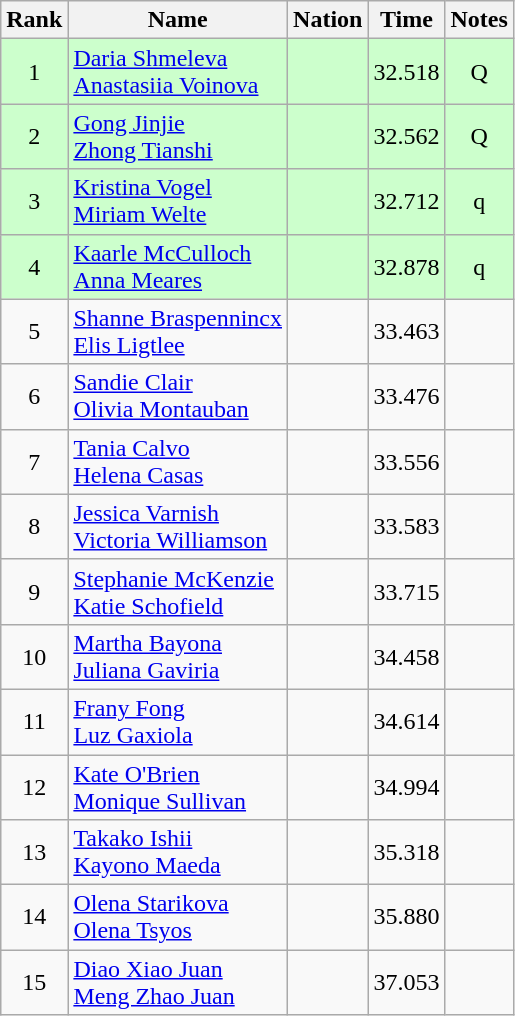<table class="wikitable sortable" style="text-align:center">
<tr>
<th>Rank</th>
<th>Name</th>
<th>Nation</th>
<th>Time</th>
<th>Notes</th>
</tr>
<tr bgcolor=ccffcc>
<td>1</td>
<td align=left><a href='#'>Daria Shmeleva</a><br><a href='#'>Anastasiia Voinova</a></td>
<td align=left></td>
<td>32.518</td>
<td>Q</td>
</tr>
<tr bgcolor=ccffcc>
<td>2</td>
<td align=left><a href='#'>Gong Jinjie</a><br><a href='#'>Zhong Tianshi</a></td>
<td align=left></td>
<td>32.562</td>
<td>Q</td>
</tr>
<tr bgcolor=ccffcc>
<td>3</td>
<td align=left><a href='#'>Kristina Vogel</a><br><a href='#'>Miriam Welte</a></td>
<td align=left></td>
<td>32.712</td>
<td>q</td>
</tr>
<tr bgcolor=ccffcc>
<td>4</td>
<td align=left><a href='#'>Kaarle McCulloch</a><br><a href='#'>Anna Meares</a></td>
<td align=left></td>
<td>32.878</td>
<td>q</td>
</tr>
<tr>
<td>5</td>
<td align=left><a href='#'>Shanne Braspennincx</a><br><a href='#'>Elis Ligtlee</a></td>
<td align=left></td>
<td>33.463</td>
<td></td>
</tr>
<tr>
<td>6</td>
<td align=left><a href='#'>Sandie Clair</a><br><a href='#'>Olivia Montauban</a></td>
<td align=left></td>
<td>33.476</td>
<td></td>
</tr>
<tr>
<td>7</td>
<td align=left><a href='#'>Tania Calvo</a><br><a href='#'>Helena Casas</a></td>
<td align=left></td>
<td>33.556</td>
<td></td>
</tr>
<tr>
<td>8</td>
<td align=left><a href='#'>Jessica Varnish</a><br><a href='#'>Victoria Williamson</a></td>
<td align=left></td>
<td>33.583</td>
<td></td>
</tr>
<tr>
<td>9</td>
<td align=left><a href='#'>Stephanie McKenzie</a><br><a href='#'>Katie Schofield</a></td>
<td align=left></td>
<td>33.715</td>
<td></td>
</tr>
<tr>
<td>10</td>
<td align=left><a href='#'>Martha Bayona</a><br><a href='#'>Juliana Gaviria</a></td>
<td align=left></td>
<td>34.458</td>
<td></td>
</tr>
<tr>
<td>11</td>
<td align=left><a href='#'>Frany Fong</a><br><a href='#'>Luz Gaxiola</a></td>
<td align=left></td>
<td>34.614</td>
<td></td>
</tr>
<tr>
<td>12</td>
<td align=left><a href='#'>Kate O'Brien</a><br><a href='#'>Monique Sullivan</a></td>
<td align=left></td>
<td>34.994</td>
<td></td>
</tr>
<tr>
<td>13</td>
<td align=left><a href='#'>Takako Ishii</a><br><a href='#'>Kayono Maeda</a></td>
<td align=left></td>
<td>35.318</td>
<td></td>
</tr>
<tr>
<td>14</td>
<td align=left><a href='#'>Olena Starikova</a><br><a href='#'>Olena Tsyos</a></td>
<td align=left></td>
<td>35.880</td>
<td></td>
</tr>
<tr>
<td>15</td>
<td align=left><a href='#'>Diao Xiao Juan</a><br><a href='#'>Meng Zhao Juan</a></td>
<td align=left></td>
<td>37.053</td>
<td></td>
</tr>
</table>
